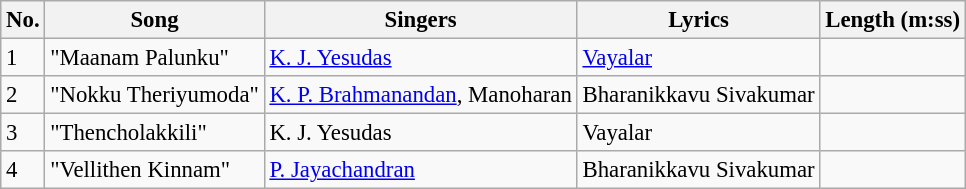<table class="wikitable" style="font-size:95%;">
<tr>
<th>No.</th>
<th>Song</th>
<th>Singers</th>
<th>Lyrics</th>
<th>Length (m:ss)</th>
</tr>
<tr>
<td>1</td>
<td>"Maanam Palunku"</td>
<td><a href='#'>K. J. Yesudas</a></td>
<td><a href='#'>Vayalar</a></td>
<td></td>
</tr>
<tr>
<td>2</td>
<td>"Nokku Theriyumoda"</td>
<td><a href='#'>K. P. Brahmanandan</a>, Manoharan</td>
<td>Bharanikkavu Sivakumar</td>
<td></td>
</tr>
<tr>
<td>3</td>
<td>"Thencholakkili"</td>
<td>K. J. Yesudas</td>
<td>Vayalar</td>
<td></td>
</tr>
<tr>
<td>4</td>
<td>"Vellithen Kinnam"</td>
<td><a href='#'>P. Jayachandran</a></td>
<td>Bharanikkavu Sivakumar</td>
<td></td>
</tr>
</table>
